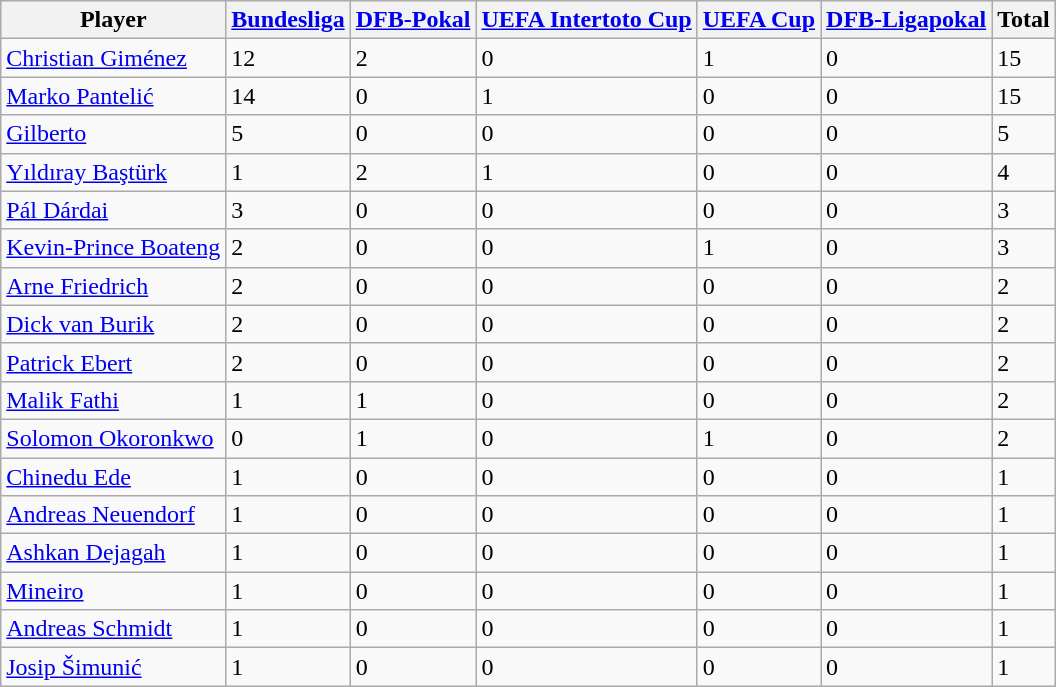<table class="wikitable sortable">
<tr>
<th>Player</th>
<th><a href='#'>Bundesliga</a></th>
<th><a href='#'>DFB-Pokal</a></th>
<th><a href='#'>UEFA Intertoto Cup</a></th>
<th><a href='#'>UEFA Cup</a></th>
<th><a href='#'>DFB-Ligapokal</a></th>
<th>Total</th>
</tr>
<tr>
<td> <a href='#'>Christian Giménez</a></td>
<td>12</td>
<td>2</td>
<td>0</td>
<td>1</td>
<td>0</td>
<td>15</td>
</tr>
<tr>
<td> <a href='#'>Marko Pantelić</a></td>
<td>14</td>
<td>0</td>
<td>1</td>
<td>0</td>
<td>0</td>
<td>15</td>
</tr>
<tr>
<td> <a href='#'>Gilberto</a></td>
<td>5</td>
<td>0</td>
<td>0</td>
<td>0</td>
<td>0</td>
<td>5</td>
</tr>
<tr>
<td> <a href='#'>Yıldıray Baştürk</a></td>
<td>1</td>
<td>2</td>
<td>1</td>
<td>0</td>
<td>0</td>
<td>4</td>
</tr>
<tr>
<td> <a href='#'>Pál Dárdai</a></td>
<td>3</td>
<td>0</td>
<td>0</td>
<td>0</td>
<td>0</td>
<td>3</td>
</tr>
<tr>
<td> <a href='#'>Kevin-Prince Boateng</a></td>
<td>2</td>
<td>0</td>
<td>0</td>
<td>1</td>
<td>0</td>
<td>3</td>
</tr>
<tr>
<td> <a href='#'>Arne Friedrich</a></td>
<td>2</td>
<td>0</td>
<td>0</td>
<td>0</td>
<td>0</td>
<td>2</td>
</tr>
<tr>
<td> <a href='#'>Dick van Burik</a></td>
<td>2</td>
<td>0</td>
<td>0</td>
<td>0</td>
<td>0</td>
<td>2</td>
</tr>
<tr>
<td> <a href='#'>Patrick Ebert</a></td>
<td>2</td>
<td>0</td>
<td>0</td>
<td>0</td>
<td>0</td>
<td>2</td>
</tr>
<tr>
<td> <a href='#'>Malik Fathi</a></td>
<td>1</td>
<td>1</td>
<td>0</td>
<td>0</td>
<td>0</td>
<td>2</td>
</tr>
<tr>
<td> <a href='#'>Solomon Okoronkwo</a></td>
<td>0</td>
<td>1</td>
<td>0</td>
<td>1</td>
<td>0</td>
<td>2</td>
</tr>
<tr>
<td> <a href='#'>Chinedu Ede</a></td>
<td>1</td>
<td>0</td>
<td>0</td>
<td>0</td>
<td>0</td>
<td>1</td>
</tr>
<tr>
<td> <a href='#'>Andreas Neuendorf</a></td>
<td>1</td>
<td>0</td>
<td>0</td>
<td>0</td>
<td>0</td>
<td>1</td>
</tr>
<tr>
<td> <a href='#'>Ashkan Dejagah</a></td>
<td>1</td>
<td>0</td>
<td>0</td>
<td>0</td>
<td>0</td>
<td>1</td>
</tr>
<tr>
<td> <a href='#'>Mineiro</a></td>
<td>1</td>
<td>0</td>
<td>0</td>
<td>0</td>
<td>0</td>
<td>1</td>
</tr>
<tr>
<td> <a href='#'>Andreas Schmidt</a></td>
<td>1</td>
<td>0</td>
<td>0</td>
<td>0</td>
<td>0</td>
<td>1</td>
</tr>
<tr>
<td> <a href='#'>Josip Šimunić</a></td>
<td>1</td>
<td>0</td>
<td>0</td>
<td>0</td>
<td>0</td>
<td>1</td>
</tr>
</table>
